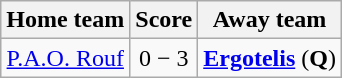<table class="wikitable" style="text-align: center">
<tr>
<th>Home team</th>
<th>Score</th>
<th>Away team</th>
</tr>
<tr>
<td><a href='#'>P.A.O. Rouf</a></td>
<td>0 − 3</td>
<td><strong><a href='#'>Ergotelis</a></strong> (<strong>Q</strong>)</td>
</tr>
</table>
